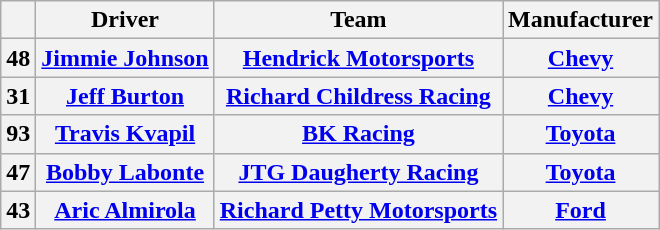<table class="wikitable sortable">
<tr>
<th></th>
<th>Driver</th>
<th>Team</th>
<th>Manufacturer</th>
</tr>
<tr>
<th>48</th>
<th><a href='#'>Jimmie Johnson</a></th>
<th><a href='#'>Hendrick Motorsports</a></th>
<th><a href='#'>Chevy</a></th>
</tr>
<tr>
<th>31</th>
<th><a href='#'>Jeff Burton</a></th>
<th><a href='#'>Richard Childress Racing</a></th>
<th><a href='#'>Chevy</a></th>
</tr>
<tr>
<th>93</th>
<th><a href='#'>Travis Kvapil</a></th>
<th><a href='#'>BK Racing</a></th>
<th><a href='#'>Toyota</a></th>
</tr>
<tr>
<th>47</th>
<th><a href='#'>Bobby Labonte</a></th>
<th><a href='#'>JTG Daugherty Racing</a></th>
<th><a href='#'>Toyota</a></th>
</tr>
<tr>
<th>43</th>
<th><a href='#'>Aric Almirola</a></th>
<th><a href='#'>Richard Petty Motorsports</a></th>
<th><a href='#'>Ford</a></th>
</tr>
</table>
